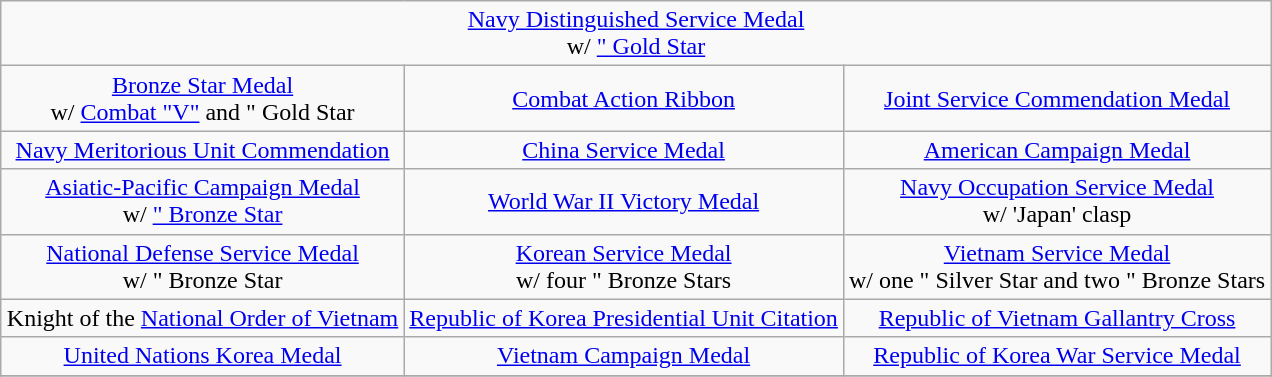<table class="wikitable" style="margin:1em auto; text-align:center;">
<tr>
<td colspan="3"><a href='#'>Navy Distinguished Service Medal</a><br>w/ <a href='#'>" Gold Star</a></td>
</tr>
<tr>
<td><a href='#'>Bronze Star Medal</a><br>w/ <a href='#'>Combat "V"</a> and " Gold Star</td>
<td><a href='#'>Combat Action Ribbon</a></td>
<td><a href='#'>Joint Service Commendation Medal</a></td>
</tr>
<tr>
<td><a href='#'>Navy Meritorious Unit Commendation</a></td>
<td><a href='#'>China Service Medal</a></td>
<td><a href='#'>American Campaign Medal</a></td>
</tr>
<tr>
<td><a href='#'>Asiatic-Pacific Campaign Medal</a><br>w/ <a href='#'>" Bronze Star</a></td>
<td><a href='#'>World War II Victory Medal</a></td>
<td><a href='#'>Navy Occupation Service Medal</a><br>w/ 'Japan' clasp</td>
</tr>
<tr>
<td><a href='#'>National Defense Service Medal</a><br>w/ " Bronze Star</td>
<td><a href='#'>Korean Service Medal</a><br>w/ four " Bronze Stars</td>
<td><a href='#'>Vietnam Service Medal</a><br>w/ one " Silver Star and two " Bronze Stars</td>
</tr>
<tr>
<td>Knight of the <a href='#'>National Order of Vietnam</a></td>
<td><a href='#'>Republic of Korea Presidential Unit Citation</a></td>
<td><a href='#'>Republic of Vietnam Gallantry Cross</a></td>
</tr>
<tr>
<td><a href='#'>United Nations Korea Medal</a></td>
<td><a href='#'>Vietnam Campaign Medal</a></td>
<td><a href='#'>Republic of Korea War Service Medal</a></td>
</tr>
<tr>
</tr>
</table>
